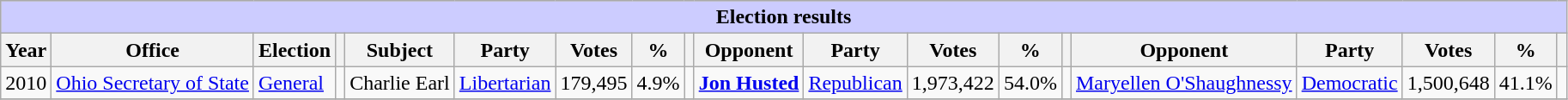<table class="wikitable collapsible">
<tr bgcolor=#cccccc>
<th colspan=19 style="background: #ccccff;">Election results</th>
</tr>
<tr>
<th><strong>Year</strong></th>
<th><strong>Office</strong></th>
<th><strong>Election</strong></th>
<th></th>
<th><strong>Subject</strong></th>
<th><strong>Party</strong></th>
<th><strong>Votes</strong></th>
<th><strong>%</strong></th>
<th></th>
<th><strong>Opponent</strong></th>
<th><strong>Party</strong></th>
<th><strong>Votes</strong></th>
<th><strong>%</strong></th>
<th></th>
<th><strong>Opponent</strong></th>
<th><strong>Party</strong></th>
<th><strong>Votes</strong></th>
<th><strong>%</strong></th>
<th></th>
</tr>
<tr>
<td>2010</td>
<td><a href='#'>Ohio Secretary of State</a></td>
<td><a href='#'>General</a></td>
<td></td>
<td>Charlie Earl</td>
<td><a href='#'>Libertarian</a></td>
<td>179,495</td>
<td>4.9%</td>
<td></td>
<td><strong><a href='#'>Jon Husted</a></strong></td>
<td><a href='#'>Republican</a></td>
<td>1,973,422</td>
<td>54.0%</td>
<td></td>
<td><a href='#'>Maryellen O'Shaughnessy</a></td>
<td><a href='#'>Democratic</a></td>
<td>1,500,648</td>
<td>41.1%</td>
<td></td>
</tr>
<tr>
</tr>
</table>
